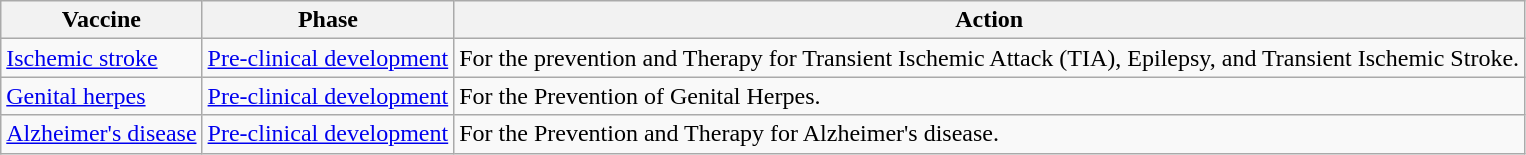<table class="wikitable">
<tr>
<th>Vaccine</th>
<th>Phase</th>
<th>Action</th>
</tr>
<tr>
<td><a href='#'>Ischemic stroke</a></td>
<td><a href='#'>Pre-clinical development</a></td>
<td>For the prevention and Therapy for Transient Ischemic Attack (TIA), Epilepsy, and Transient Ischemic Stroke.</td>
</tr>
<tr>
<td><a href='#'>Genital herpes</a></td>
<td><a href='#'>Pre-clinical development</a></td>
<td>For the Prevention of Genital Herpes.</td>
</tr>
<tr>
<td><a href='#'>Alzheimer's disease</a></td>
<td><a href='#'>Pre-clinical development</a></td>
<td>For the Prevention and Therapy for Alzheimer's disease.</td>
</tr>
</table>
